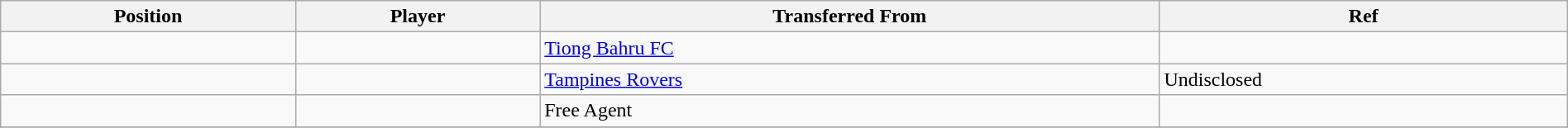<table class="wikitable sortable" style="width:100%; text-align:center; font-size:100%; text-align:left;">
<tr>
<th><strong>Position</strong></th>
<th><strong>Player</strong></th>
<th><strong>Transferred From</strong></th>
<th><strong>Ref</strong></th>
</tr>
<tr>
<td></td>
<td></td>
<td> <a href='#'>Tiong Bahru FC</a></td>
<td></td>
</tr>
<tr>
<td></td>
<td></td>
<td> <a href='#'>Tampines Rovers</a></td>
<td>Undisclosed </td>
</tr>
<tr>
<td></td>
<td></td>
<td>Free Agent</td>
<td></td>
</tr>
<tr>
</tr>
</table>
